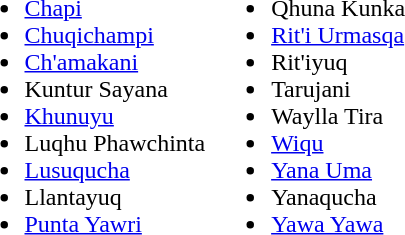<table>
<tr valign="top">
<td><br><ul><li><a href='#'>Chapi</a></li><li><a href='#'>Chuqichampi</a></li><li><a href='#'>Ch'amakani</a></li><li>Kuntur Sayana</li><li><a href='#'>Khunuyu</a></li><li>Luqhu Phawchinta</li><li><a href='#'>Lusuqucha</a></li><li>Llantayuq</li><li><a href='#'>Punta Yawri</a></li></ul></td>
<td><br><ul><li>Qhuna Kunka</li><li><a href='#'>Rit'i Urmasqa</a></li><li>Rit'iyuq</li><li>Tarujani</li><li>Waylla Tira</li><li><a href='#'>Wiqu</a></li><li><a href='#'>Yana Uma</a></li><li>Yanaqucha</li><li><a href='#'>Yawa Yawa</a></li></ul></td>
</tr>
</table>
